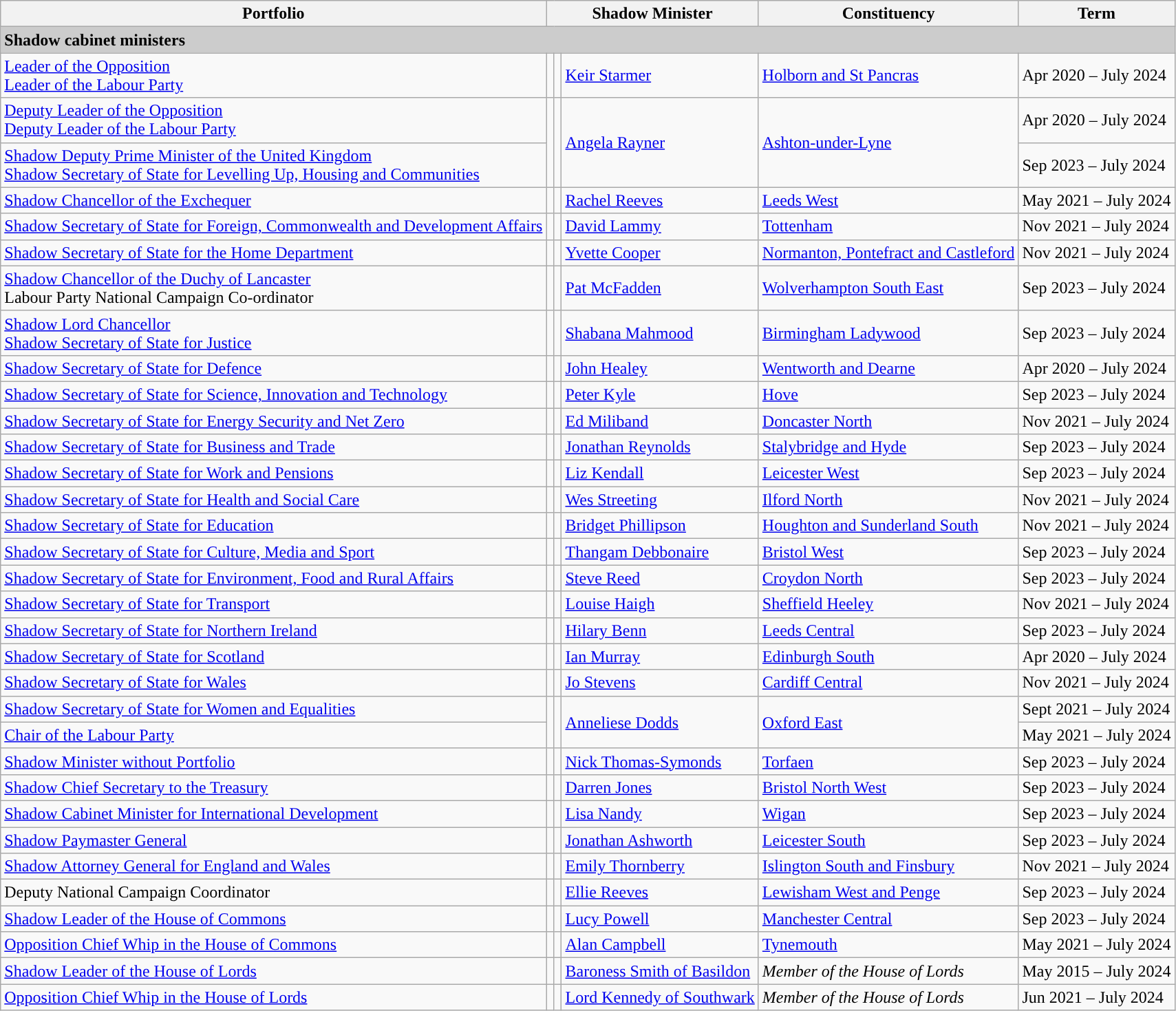<table class="wikitable">
<tr>
<th colspan="1">Portfolio</th>
<th colspan="3">Shadow Minister</th>
<th colspan="1">Constituency</th>
<th colspan="1">Term</th>
</tr>
<tr>
<td style="background:#ccc;" colspan="6"><strong>Shadow cabinet ministers</strong></td>
</tr>
<tr>
<td><a href='#'>Leader of the Opposition</a><br><a href='#'>Leader of the Labour Party</a></td>
<td style="background: "></td>
<td></td>
<td><a href='#'>Keir Starmer</a></td>
<td><a href='#'>Holborn and St Pancras</a></td>
<td>Apr 2020 – July 2024</td>
</tr>
<tr>
<td><a href='#'>Deputy Leader of the Opposition</a><br><a href='#'>Deputy Leader of the Labour Party</a></td>
<td rowspan="2" style="background: "></td>
<td rowspan="2"></td>
<td rowspan="2"><a href='#'>Angela Rayner</a></td>
<td rowspan="2"><a href='#'>Ashton-under-Lyne</a></td>
<td>Apr 2020 – July 2024</td>
</tr>
<tr>
<td><a href='#'>Shadow Deputy Prime Minister of the United Kingdom</a><br><a href='#'>Shadow Secretary of State for Levelling Up, Housing and Communities</a></td>
<td>Sep 2023 – July 2024</td>
</tr>
<tr>
<td><a href='#'>Shadow Chancellor of the Exchequer</a></td>
<td style="background: "></td>
<td></td>
<td><a href='#'>Rachel Reeves</a></td>
<td><a href='#'>Leeds West</a></td>
<td>May 2021 – July 2024</td>
</tr>
<tr>
<td><a href='#'>Shadow Secretary of State for Foreign, Commonwealth and Development Affairs</a></td>
<td style="background: "></td>
<td></td>
<td><a href='#'>David Lammy</a></td>
<td><a href='#'>Tottenham</a></td>
<td>Nov 2021 – July 2024</td>
</tr>
<tr>
<td><a href='#'>Shadow Secretary of State for the Home Department</a></td>
<td style="background: "></td>
<td></td>
<td><a href='#'>Yvette Cooper</a></td>
<td><a href='#'>Normanton, Pontefract and Castleford</a></td>
<td>Nov 2021 – July 2024</td>
</tr>
<tr>
<td><a href='#'>Shadow Chancellor of the Duchy of Lancaster</a><br>Labour Party National Campaign Co-ordinator</td>
<td style="background: "></td>
<td></td>
<td><a href='#'>Pat McFadden</a></td>
<td><a href='#'>Wolverhampton South East</a></td>
<td>Sep 2023 – July 2024</td>
</tr>
<tr>
<td><a href='#'>Shadow Lord Chancellor</a><br><a href='#'>Shadow Secretary of State for Justice</a></td>
<td style="background: "></td>
<td></td>
<td><a href='#'>Shabana Mahmood</a></td>
<td><a href='#'>Birmingham Ladywood</a></td>
<td>Sep 2023 – July 2024</td>
</tr>
<tr>
<td><a href='#'>Shadow Secretary of State for Defence</a></td>
<td style="background: "></td>
<td></td>
<td><a href='#'>John Healey</a></td>
<td><a href='#'>Wentworth and Dearne</a></td>
<td>Apr 2020 – July 2024</td>
</tr>
<tr>
<td><a href='#'>Shadow Secretary of State for Science, Innovation and Technology</a></td>
<td style="background: "></td>
<td></td>
<td><a href='#'>Peter Kyle</a></td>
<td><a href='#'>Hove</a></td>
<td>Sep 2023 – July 2024</td>
</tr>
<tr>
<td><a href='#'>Shadow Secretary of State for Energy Security and Net Zero</a></td>
<td style="background: "></td>
<td></td>
<td><a href='#'>Ed Miliband</a></td>
<td><a href='#'>Doncaster North</a></td>
<td>Nov 2021 – July 2024</td>
</tr>
<tr>
<td><a href='#'>Shadow Secretary of State for Business and Trade</a></td>
<td style="background: "></td>
<td></td>
<td><a href='#'>Jonathan Reynolds</a></td>
<td><a href='#'>Stalybridge and Hyde</a></td>
<td>Sep 2023 – July 2024</td>
</tr>
<tr>
<td><a href='#'>Shadow Secretary of State for Work and Pensions</a></td>
<td style="background: "></td>
<td></td>
<td><a href='#'>Liz Kendall</a></td>
<td><a href='#'>Leicester West</a></td>
<td>Sep 2023 – July 2024</td>
</tr>
<tr>
<td><a href='#'>Shadow Secretary of State for Health and Social Care</a></td>
<td style="background: "></td>
<td></td>
<td><a href='#'>Wes Streeting</a></td>
<td><a href='#'>Ilford North</a></td>
<td>Nov 2021 – July 2024</td>
</tr>
<tr>
<td><a href='#'>Shadow Secretary of State for Education</a></td>
<td style="background: "></td>
<td></td>
<td><a href='#'>Bridget Phillipson</a></td>
<td><a href='#'>Houghton and Sunderland South</a></td>
<td>Nov 2021 – July 2024</td>
</tr>
<tr>
<td><a href='#'>Shadow Secretary of State for Culture, Media and Sport</a></td>
<td style="background: "></td>
<td></td>
<td><a href='#'>Thangam Debbonaire</a></td>
<td><a href='#'>Bristol West</a></td>
<td>Sep 2023 – July 2024</td>
</tr>
<tr>
<td><a href='#'>Shadow Secretary of State for Environment, Food and Rural Affairs</a></td>
<td style="background: "></td>
<td></td>
<td><a href='#'>Steve Reed</a></td>
<td><a href='#'>Croydon North</a></td>
<td>Sep 2023 – July 2024</td>
</tr>
<tr>
<td><a href='#'>Shadow Secretary of State for Transport</a></td>
<td style="background: "></td>
<td></td>
<td><a href='#'>Louise Haigh</a></td>
<td><a href='#'>Sheffield Heeley</a></td>
<td>Nov 2021 – July 2024</td>
</tr>
<tr>
<td><a href='#'>Shadow Secretary of State for Northern Ireland</a></td>
<td style="background: "></td>
<td></td>
<td><a href='#'>Hilary Benn</a></td>
<td><a href='#'>Leeds Central</a></td>
<td>Sep 2023 – July 2024</td>
</tr>
<tr>
<td><a href='#'>Shadow Secretary of State for Scotland</a></td>
<td style="background: "></td>
<td></td>
<td><a href='#'>Ian Murray</a></td>
<td><a href='#'>Edinburgh South</a></td>
<td>Apr 2020 – July 2024</td>
</tr>
<tr>
<td><a href='#'>Shadow Secretary of State for Wales</a></td>
<td style="background: "></td>
<td></td>
<td><a href='#'>Jo Stevens</a></td>
<td><a href='#'>Cardiff Central</a></td>
<td>Nov 2021 – July 2024</td>
</tr>
<tr>
<td><a href='#'>Shadow Secretary of State for Women and Equalities</a></td>
<td rowspan="2" style="background: "></td>
<td rowspan="2"></td>
<td rowspan="2"><a href='#'>Anneliese Dodds</a></td>
<td rowspan="2"><a href='#'>Oxford East</a></td>
<td>Sept 2021 – July 2024</td>
</tr>
<tr>
<td><a href='#'>Chair of the Labour Party</a></td>
<td>May 2021 – July 2024</td>
</tr>
<tr>
<td><a href='#'>Shadow Minister without Portfolio</a></td>
<td style="background: "></td>
<td></td>
<td><a href='#'>Nick Thomas-Symonds</a></td>
<td><a href='#'>Torfaen</a></td>
<td>Sep 2023 – July 2024</td>
</tr>
<tr>
<td><a href='#'>Shadow Chief Secretary to the Treasury</a></td>
<td style="background: "></td>
<td></td>
<td><a href='#'>Darren Jones</a></td>
<td><a href='#'>Bristol North West</a></td>
<td>Sep 2023 – July 2024</td>
</tr>
<tr>
<td><a href='#'>Shadow Cabinet Minister for International Development</a></td>
<td style="background: "></td>
<td></td>
<td><a href='#'>Lisa Nandy</a></td>
<td><a href='#'>Wigan</a></td>
<td>Sep 2023 – July 2024</td>
</tr>
<tr>
<td><a href='#'>Shadow Paymaster General</a></td>
<td style="background: "></td>
<td></td>
<td><a href='#'>Jonathan Ashworth</a></td>
<td><a href='#'>Leicester South</a></td>
<td>Sep 2023 – July 2024</td>
</tr>
<tr>
<td><a href='#'>Shadow Attorney General for England and Wales</a></td>
<td style="background: "></td>
<td></td>
<td><a href='#'>Emily Thornberry</a></td>
<td><a href='#'>Islington South and Finsbury</a></td>
<td>Nov 2021 – July 2024</td>
</tr>
<tr>
<td>Deputy National Campaign Coordinator</td>
<td style="background: "></td>
<td></td>
<td><a href='#'>Ellie Reeves</a></td>
<td><a href='#'>Lewisham West and Penge</a></td>
<td>Sep 2023 – July 2024</td>
</tr>
<tr>
<td><a href='#'>Shadow Leader of the House of Commons</a></td>
<td style="background: "></td>
<td></td>
<td><a href='#'>Lucy Powell</a></td>
<td><a href='#'>Manchester Central</a></td>
<td>Sep 2023 – July 2024</td>
</tr>
<tr>
<td><a href='#'>Opposition Chief Whip in the House of Commons</a></td>
<td style="background: "></td>
<td></td>
<td><a href='#'>Alan Campbell</a></td>
<td><a href='#'>Tynemouth</a></td>
<td>May 2021 – July 2024</td>
</tr>
<tr>
<td><a href='#'>Shadow Leader of the House of Lords</a></td>
<td style="background: "></td>
<td></td>
<td><a href='#'>Baroness Smith of Basildon</a></td>
<td><em>Member of the House of Lords</em></td>
<td>May 2015 – July 2024</td>
</tr>
<tr>
<td><a href='#'>Opposition Chief Whip in the House of Lords</a></td>
<td style="background: "></td>
<td></td>
<td><a href='#'>Lord Kennedy of Southwark</a></td>
<td><em>Member of the House of Lords</em></td>
<td>Jun 2021 – July 2024</td>
</tr>
</table>
